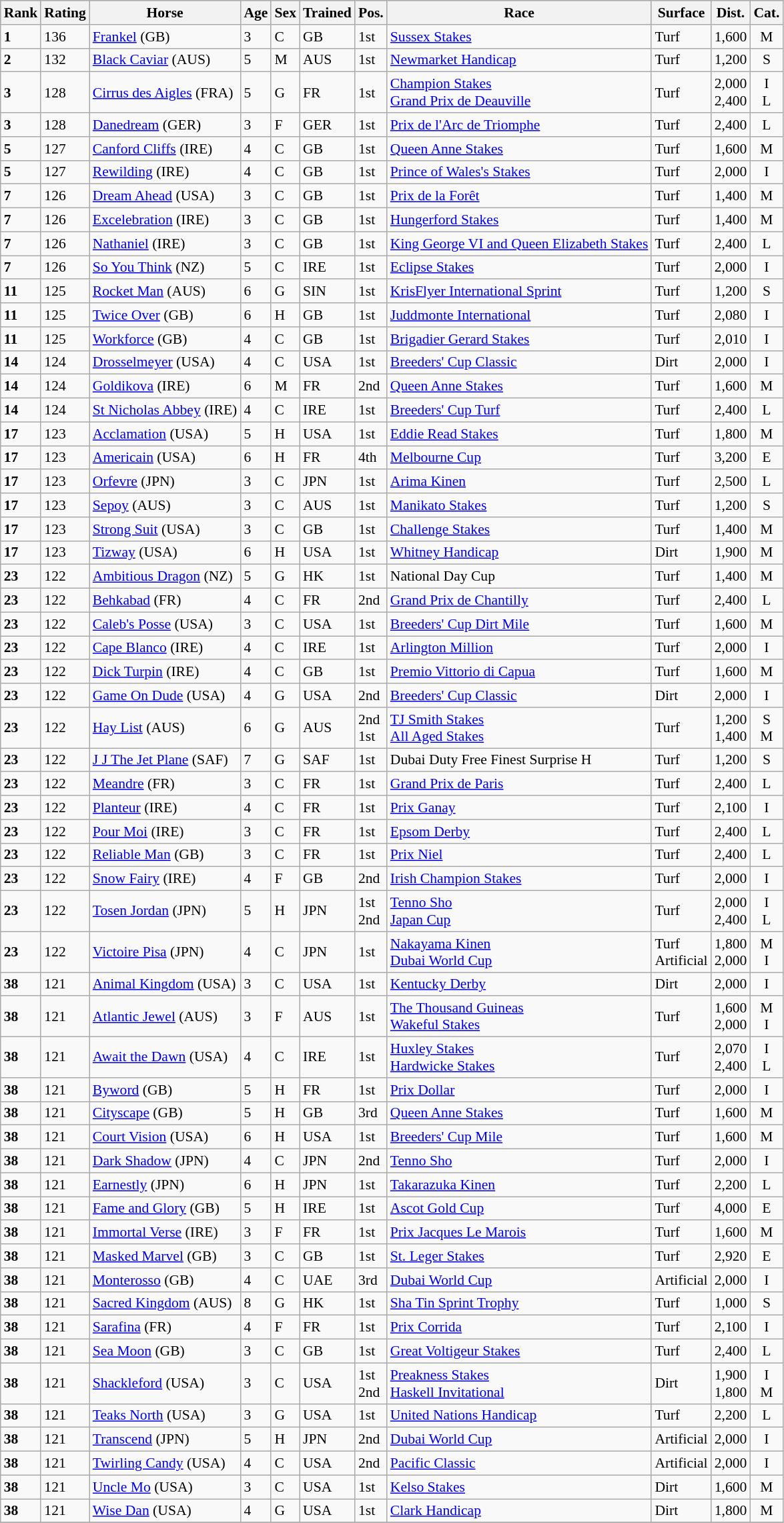<table class="wikitable sortable" style="font-size:90%">
<tr bgcolor=#D2B48C align=center>
<th><strong>Rank</strong><br></th>
<th><strong>Rating</strong><br></th>
<th><strong>Horse</strong><br></th>
<th><strong>Age</strong><br></th>
<th><strong>Sex</strong><br></th>
<th><strong>Trained</strong><br></th>
<th><strong>Pos.</strong><br></th>
<th><strong>Race</strong><br></th>
<th><strong>Surface</strong><br></th>
<th><strong>Dist.</strong><br></th>
<th><strong>Cat.</strong><br></th>
</tr>
<tr>
<td><strong>1</strong></td>
<td>136</td>
<td><a href='#'>Frankel</a> (GB)</td>
<td>3</td>
<td>C</td>
<td>GB</td>
<td>1st</td>
<td><a href='#'>Sussex Stakes</a></td>
<td>Turf</td>
<td>1,600</td>
<td align=center>M</td>
</tr>
<tr>
<td><strong>2</strong></td>
<td>132</td>
<td><a href='#'>Black Caviar</a> (AUS)</td>
<td>5</td>
<td>M</td>
<td>AUS</td>
<td>1st</td>
<td><a href='#'>Newmarket Handicap</a></td>
<td>Turf</td>
<td>1,200</td>
<td align=center>S</td>
</tr>
<tr>
<td><strong>3</strong></td>
<td>128</td>
<td><a href='#'>Cirrus des Aigles</a> (FRA)</td>
<td>5</td>
<td>G</td>
<td>FR</td>
<td>1st</td>
<td><a href='#'>Champion Stakes</a><br><a href='#'>Grand Prix de Deauville</a></td>
<td>Turf</td>
<td>2,000<br>2,400</td>
<td align=center>I<br>L</td>
</tr>
<tr>
<td><strong>3</strong></td>
<td>128</td>
<td><a href='#'>Danedream</a> (GER)</td>
<td>3</td>
<td>F</td>
<td>GER</td>
<td>1st</td>
<td><a href='#'>Prix de l'Arc de Triomphe</a></td>
<td>Turf</td>
<td>2,400</td>
<td align=center>L</td>
</tr>
<tr>
<td><strong>5</strong></td>
<td>127</td>
<td><a href='#'>Canford Cliffs</a> (IRE)</td>
<td>4</td>
<td>C</td>
<td>GB</td>
<td>1st</td>
<td><a href='#'>Queen Anne Stakes</a></td>
<td>Turf</td>
<td>1,600</td>
<td align=center>M</td>
</tr>
<tr>
<td><strong>5</strong></td>
<td>127</td>
<td><a href='#'>Rewilding</a> (IRE)</td>
<td>4</td>
<td>C</td>
<td>GB</td>
<td>1st</td>
<td><a href='#'>Prince of Wales's Stakes</a></td>
<td>Turf</td>
<td>2,000</td>
<td align=center>I</td>
</tr>
<tr>
<td><strong>7</strong></td>
<td>126</td>
<td><a href='#'>Dream Ahead</a> (USA)</td>
<td>3</td>
<td>C</td>
<td>GB</td>
<td>1st</td>
<td><a href='#'>Prix de la Forêt</a></td>
<td>Turf</td>
<td>1,400</td>
<td align=center>M</td>
</tr>
<tr>
<td><strong>7</strong></td>
<td>126</td>
<td><a href='#'>Excelebration</a> (IRE)</td>
<td>3</td>
<td>C</td>
<td>GB</td>
<td>1st</td>
<td><a href='#'>Hungerford Stakes</a></td>
<td>Turf</td>
<td>1,400</td>
<td align=center>M</td>
</tr>
<tr>
<td><strong>7</strong></td>
<td>126</td>
<td><a href='#'>Nathaniel</a> (IRE)</td>
<td>3</td>
<td>C</td>
<td>GB</td>
<td>1st</td>
<td><a href='#'>King George VI and Queen Elizabeth Stakes</a></td>
<td>Turf</td>
<td>2,400</td>
<td align=center>L</td>
</tr>
<tr>
<td><strong>7</strong></td>
<td>126</td>
<td><a href='#'>So You Think</a> (NZ)</td>
<td>5</td>
<td>C</td>
<td>IRE</td>
<td>1st</td>
<td><a href='#'>Eclipse Stakes</a></td>
<td>Turf</td>
<td>2,000</td>
<td align=center>I</td>
</tr>
<tr>
<td><strong>11</strong></td>
<td>125</td>
<td><a href='#'>Rocket Man</a> (AUS)</td>
<td>6</td>
<td>G</td>
<td>SIN</td>
<td>1st</td>
<td><a href='#'>KrisFlyer International Sprint</a></td>
<td>Turf</td>
<td>1,200</td>
<td align=center>S</td>
</tr>
<tr>
<td><strong>11</strong></td>
<td>125</td>
<td><a href='#'>Twice Over</a> (GB)</td>
<td>6</td>
<td>H</td>
<td>GB</td>
<td>1st</td>
<td><a href='#'>Juddmonte International</a></td>
<td>Turf</td>
<td>2,080</td>
<td align=center>I</td>
</tr>
<tr>
<td><strong>11</strong></td>
<td>125</td>
<td><a href='#'>Workforce</a> (GB)</td>
<td>4</td>
<td>C</td>
<td>GB</td>
<td>1st</td>
<td><a href='#'>Brigadier Gerard Stakes</a></td>
<td>Turf</td>
<td>2,010</td>
<td align=center>I</td>
</tr>
<tr>
<td><strong>14</strong></td>
<td>124</td>
<td><a href='#'>Drosselmeyer</a> (USA)</td>
<td>4</td>
<td>C</td>
<td>USA</td>
<td>1st</td>
<td><a href='#'>Breeders' Cup Classic</a></td>
<td>Dirt</td>
<td>2,000</td>
<td align=center>I</td>
</tr>
<tr>
<td><strong>14</strong></td>
<td>124</td>
<td><a href='#'>Goldikova</a> (IRE)</td>
<td>6</td>
<td>M</td>
<td>FR</td>
<td>2nd</td>
<td><a href='#'>Queen Anne Stakes</a></td>
<td>Turf</td>
<td>1,600</td>
<td align=center>M</td>
</tr>
<tr>
<td><strong>14</strong></td>
<td>124</td>
<td><a href='#'>St Nicholas Abbey</a> (IRE)</td>
<td>4</td>
<td>C</td>
<td>IRE</td>
<td>1st</td>
<td><a href='#'>Breeders' Cup Turf</a></td>
<td>Turf</td>
<td>2,400</td>
<td align=center>L</td>
</tr>
<tr>
<td><strong>17</strong></td>
<td>123</td>
<td><a href='#'>Acclamation</a> (USA)</td>
<td>5</td>
<td>H</td>
<td>USA</td>
<td>1st</td>
<td><a href='#'>Eddie Read Stakes</a></td>
<td>Turf</td>
<td>1,800</td>
<td align=center>M</td>
</tr>
<tr>
<td><strong>17</strong></td>
<td>123</td>
<td><a href='#'>Americain</a> (USA)</td>
<td>6</td>
<td>H</td>
<td>FR</td>
<td>4th</td>
<td><a href='#'>Melbourne Cup</a></td>
<td>Turf</td>
<td>3,200</td>
<td align=center>E</td>
</tr>
<tr>
<td><strong>17</strong></td>
<td>123</td>
<td><a href='#'>Orfevre</a> (JPN)</td>
<td>3</td>
<td>C</td>
<td>JPN</td>
<td>1st</td>
<td><a href='#'>Arima Kinen</a></td>
<td>Turf</td>
<td>2,500</td>
<td align=center>L</td>
</tr>
<tr>
<td><strong>17</strong></td>
<td>123</td>
<td><a href='#'>Sepoy</a> (AUS)</td>
<td>3</td>
<td>C</td>
<td>AUS</td>
<td>1st</td>
<td><a href='#'>Manikato Stakes</a></td>
<td>Turf</td>
<td>1,200</td>
<td align=center>S</td>
</tr>
<tr>
<td><strong>17</strong></td>
<td>123</td>
<td><a href='#'>Strong Suit</a> (USA)</td>
<td>3</td>
<td>C</td>
<td>GB</td>
<td>1st</td>
<td><a href='#'>Challenge Stakes</a></td>
<td>Turf</td>
<td>1,400</td>
<td align=center>M</td>
</tr>
<tr>
<td><strong>17</strong></td>
<td>123</td>
<td><a href='#'>Tizway</a> (USA)</td>
<td>6</td>
<td>H</td>
<td>USA</td>
<td>1st</td>
<td><a href='#'>Whitney Handicap</a></td>
<td>Dirt</td>
<td>1,900</td>
<td align=center>M</td>
</tr>
<tr>
<td><strong>23</strong></td>
<td>122</td>
<td><a href='#'>Ambitious Dragon</a> (NZ)</td>
<td>5</td>
<td>G</td>
<td>HK</td>
<td>1st</td>
<td>National Day Cup</td>
<td>Turf</td>
<td>1,400</td>
<td align=center>M</td>
</tr>
<tr>
<td><strong>23</strong></td>
<td>122</td>
<td><a href='#'>Behkabad</a> (FR)</td>
<td>4</td>
<td>C</td>
<td>FR</td>
<td>2nd</td>
<td><a href='#'>Grand Prix de Chantilly</a></td>
<td>Turf</td>
<td>2,400</td>
<td align=center>L</td>
</tr>
<tr>
<td><strong>23</strong></td>
<td>122</td>
<td><a href='#'>Caleb's Posse</a> (USA)</td>
<td>3</td>
<td>C</td>
<td>USA</td>
<td>1st</td>
<td><a href='#'>Breeders' Cup Dirt Mile</a></td>
<td>Turf</td>
<td>1,600</td>
<td align=center>M</td>
</tr>
<tr>
<td><strong>23</strong></td>
<td>122</td>
<td><a href='#'>Cape Blanco</a> (IRE)</td>
<td>4</td>
<td>C</td>
<td>IRE</td>
<td>1st</td>
<td><a href='#'>Arlington Million</a></td>
<td>Turf</td>
<td>2,000</td>
<td align=center>I</td>
</tr>
<tr>
<td><strong>23</strong></td>
<td>122</td>
<td><a href='#'>Dick Turpin</a> (IRE)</td>
<td>4</td>
<td>C</td>
<td>GB</td>
<td>1st</td>
<td><a href='#'>Premio Vittorio di Capua</a></td>
<td>Turf</td>
<td>1,600</td>
<td align=center>M</td>
</tr>
<tr>
<td><strong>23</strong></td>
<td>122</td>
<td><a href='#'>Game On Dude</a> (USA)</td>
<td>4</td>
<td>G</td>
<td>USA</td>
<td>2nd</td>
<td><a href='#'>Breeders' Cup Classic</a></td>
<td>Dirt</td>
<td>2,000</td>
<td align=center>I</td>
</tr>
<tr>
<td><strong>23</strong></td>
<td>122</td>
<td><a href='#'>Hay List</a> (AUS)</td>
<td>6</td>
<td>G</td>
<td>AUS</td>
<td>2nd<br>1st</td>
<td><a href='#'>TJ Smith Stakes</a><br><a href='#'>All Aged Stakes</a></td>
<td>Turf</td>
<td>1,200<br>1,400</td>
<td align=center>S<br>M</td>
</tr>
<tr>
<td><strong>23</strong></td>
<td>122</td>
<td><a href='#'>J J The Jet Plane</a> (SAF)</td>
<td>7</td>
<td>G</td>
<td>SAF</td>
<td>1st</td>
<td>Dubai Duty Free Finest Surprise H</td>
<td>Turf</td>
<td>1,200</td>
<td align=center>S</td>
</tr>
<tr>
<td><strong>23</strong></td>
<td>122</td>
<td><a href='#'>Meandre</a> (FR)</td>
<td>3</td>
<td>C</td>
<td>FR</td>
<td>1st</td>
<td><a href='#'>Grand Prix de Paris</a></td>
<td>Turf</td>
<td>2,400</td>
<td align=center>L</td>
</tr>
<tr>
<td><strong>23</strong></td>
<td>122</td>
<td><a href='#'>Planteur</a> (IRE)</td>
<td>4</td>
<td>C</td>
<td>FR</td>
<td>1st</td>
<td><a href='#'>Prix Ganay</a></td>
<td>Turf</td>
<td>2,100</td>
<td align=center>I</td>
</tr>
<tr>
<td><strong>23</strong></td>
<td>122</td>
<td><a href='#'>Pour Moi</a> (IRE)</td>
<td>3</td>
<td>C</td>
<td>FR</td>
<td>1st</td>
<td><a href='#'>Epsom Derby</a></td>
<td>Turf</td>
<td>2,400</td>
<td align=center>L</td>
</tr>
<tr>
<td><strong>23</strong></td>
<td>122</td>
<td><a href='#'>Reliable Man</a> (GB)</td>
<td>3</td>
<td>C</td>
<td>FR</td>
<td>1st</td>
<td><a href='#'>Prix Niel</a></td>
<td>Turf</td>
<td>2,400</td>
<td align=center>L</td>
</tr>
<tr>
<td><strong>23</strong></td>
<td>122</td>
<td><a href='#'>Snow Fairy</a> (IRE)</td>
<td>4</td>
<td>F</td>
<td>GB</td>
<td>2nd</td>
<td><a href='#'>Irish Champion Stakes</a></td>
<td>Turf</td>
<td>2,000</td>
<td align=center>I</td>
</tr>
<tr>
<td><strong>23</strong></td>
<td>122</td>
<td><a href='#'>Tosen Jordan</a> (JPN)</td>
<td>5</td>
<td>H</td>
<td>JPN</td>
<td>1st<br>2nd</td>
<td><a href='#'>Tenno Sho</a><br><a href='#'>Japan Cup</a></td>
<td>Turf</td>
<td>2,000<br>2,400</td>
<td align=center>I<br>L</td>
</tr>
<tr>
<td><strong>23</strong></td>
<td>122</td>
<td><a href='#'>Victoire Pisa</a> (JPN)</td>
<td>4</td>
<td>C</td>
<td>JPN</td>
<td>1st</td>
<td><a href='#'>Nakayama Kinen</a><br><a href='#'>Dubai World Cup</a></td>
<td>Turf<br>Artificial</td>
<td>1,800<br>2,000</td>
<td align=center>M<br>I</td>
</tr>
<tr>
<td><strong>38</strong></td>
<td>121</td>
<td><a href='#'>Animal Kingdom</a> (USA)</td>
<td>3</td>
<td>C</td>
<td>USA</td>
<td>1st</td>
<td><a href='#'>Kentucky Derby</a></td>
<td>Dirt</td>
<td>2,000</td>
<td align=center>I</td>
</tr>
<tr>
<td><strong>38</strong></td>
<td>121</td>
<td><a href='#'>Atlantic Jewel</a> (AUS)</td>
<td>3</td>
<td>F</td>
<td>AUS</td>
<td>1st</td>
<td><a href='#'>The Thousand Guineas</a><br><a href='#'>Wakeful Stakes</a></td>
<td>Turf</td>
<td>1,600<br>2,000</td>
<td align=center>M<br>I</td>
</tr>
<tr>
<td><strong>38</strong></td>
<td>121</td>
<td><a href='#'>Await the Dawn</a> (USA)</td>
<td>4</td>
<td>C</td>
<td>IRE</td>
<td>1st</td>
<td><a href='#'>Huxley Stakes</a><br><a href='#'>Hardwicke Stakes</a></td>
<td>Turf</td>
<td>2,070<br>2,400</td>
<td align=center>I<br>L</td>
</tr>
<tr>
<td><strong>38</strong></td>
<td>121</td>
<td><a href='#'>Byword</a> (GB)</td>
<td>5</td>
<td>H</td>
<td>FR</td>
<td>1st</td>
<td><a href='#'>Prix Dollar</a></td>
<td>Turf</td>
<td>2,000</td>
<td align=center>I</td>
</tr>
<tr>
<td><strong>38</strong></td>
<td>121</td>
<td><a href='#'>Cityscape</a> (GB)</td>
<td>5</td>
<td>H</td>
<td>GB</td>
<td>3rd</td>
<td><a href='#'>Queen Anne Stakes</a></td>
<td>Turf</td>
<td>1,600</td>
<td align=center>M</td>
</tr>
<tr>
<td><strong>38</strong></td>
<td>121</td>
<td><a href='#'>Court Vision</a> (USA)</td>
<td>6</td>
<td>H</td>
<td>USA</td>
<td>1st</td>
<td><a href='#'>Breeders' Cup Mile</a></td>
<td>Turf</td>
<td>1,600</td>
<td align=center>M</td>
</tr>
<tr>
<td><strong>38</strong></td>
<td>121</td>
<td><a href='#'>Dark Shadow</a> (JPN)</td>
<td>4</td>
<td>C</td>
<td>JPN</td>
<td>2nd</td>
<td><a href='#'>Tenno Sho</a></td>
<td>Turf</td>
<td>2,000</td>
<td align=center>I</td>
</tr>
<tr>
<td><strong>38</strong></td>
<td>121</td>
<td><a href='#'>Earnestly</a> (JPN)</td>
<td>6</td>
<td>H</td>
<td>JPN</td>
<td>1st</td>
<td><a href='#'>Takarazuka Kinen</a></td>
<td>Turf</td>
<td>2,200</td>
<td align=center>L</td>
</tr>
<tr>
<td><strong>38</strong></td>
<td>121</td>
<td><a href='#'>Fame and Glory</a> (GB)</td>
<td>5</td>
<td>H</td>
<td>IRE</td>
<td>1st</td>
<td><a href='#'>Ascot Gold Cup</a></td>
<td>Turf</td>
<td>4,000</td>
<td align=center>E</td>
</tr>
<tr>
<td><strong>38</strong></td>
<td>121</td>
<td><a href='#'>Immortal Verse</a> (IRE)</td>
<td>3</td>
<td>F</td>
<td>FR</td>
<td>1st</td>
<td><a href='#'>Prix Jacques Le Marois</a></td>
<td>Turf</td>
<td>1,600</td>
<td align=center>M</td>
</tr>
<tr>
<td><strong>38</strong></td>
<td>121</td>
<td><a href='#'>Masked Marvel</a> (GB)</td>
<td>3</td>
<td>C</td>
<td>GB</td>
<td>1st</td>
<td><a href='#'>St. Leger Stakes</a></td>
<td>Turf</td>
<td>2,920</td>
<td align=center>E</td>
</tr>
<tr>
<td><strong>38</strong></td>
<td>121</td>
<td><a href='#'>Monterosso</a> (GB)</td>
<td>4</td>
<td>C</td>
<td>UAE</td>
<td>3rd</td>
<td><a href='#'>Dubai World Cup</a></td>
<td>Artificial</td>
<td>2,000</td>
<td align=center>I</td>
</tr>
<tr>
<td><strong>38</strong></td>
<td>121</td>
<td><a href='#'>Sacred Kingdom</a> (AUS)</td>
<td>8</td>
<td>G</td>
<td>HK</td>
<td>1st</td>
<td><a href='#'>Sha Tin Sprint Trophy</a></td>
<td>Turf</td>
<td>1,000</td>
<td align=center>S</td>
</tr>
<tr>
<td><strong>38</strong></td>
<td>121</td>
<td><a href='#'>Sarafina</a> (FR)</td>
<td>4</td>
<td>F</td>
<td>FR</td>
<td>1st</td>
<td><a href='#'>Prix Corrida</a></td>
<td>Turf</td>
<td>2,100</td>
<td align=center>I</td>
</tr>
<tr>
<td><strong>38</strong></td>
<td>121</td>
<td><a href='#'>Sea Moon</a> (GB)</td>
<td>3</td>
<td>C</td>
<td>GB</td>
<td>1st</td>
<td><a href='#'>Great Voltigeur Stakes</a></td>
<td>Turf</td>
<td>2,400</td>
<td align=center>L</td>
</tr>
<tr>
<td><strong>38</strong></td>
<td>121</td>
<td><a href='#'>Shackleford</a> (USA)</td>
<td>3</td>
<td>C</td>
<td>USA</td>
<td>1st<br>2nd</td>
<td><a href='#'>Preakness Stakes</a><br><a href='#'>Haskell Invitational</a></td>
<td>Dirt</td>
<td>1,900<br>1,800</td>
<td align=center>I<br>M</td>
</tr>
<tr>
<td><strong>38</strong></td>
<td>121</td>
<td><a href='#'>Teaks North</a> (USA)</td>
<td>3</td>
<td>G</td>
<td>USA</td>
<td>1st</td>
<td><a href='#'>United Nations Handicap</a></td>
<td>Turf</td>
<td>2,200</td>
<td align=center>L</td>
</tr>
<tr>
<td><strong>38</strong></td>
<td>121</td>
<td><a href='#'>Transcend</a> (JPN)</td>
<td>5</td>
<td>H</td>
<td>JPN</td>
<td>2nd</td>
<td><a href='#'>Dubai World Cup</a></td>
<td>Artificial</td>
<td>2,000</td>
<td align=center>I</td>
</tr>
<tr>
<td><strong>38</strong></td>
<td>121</td>
<td><a href='#'>Twirling Candy</a> (USA)</td>
<td>4</td>
<td>C</td>
<td>USA</td>
<td>2nd</td>
<td><a href='#'>Pacific Classic</a></td>
<td>Artificial</td>
<td>2,000</td>
<td align=center>I</td>
</tr>
<tr>
<td><strong>38</strong></td>
<td>121</td>
<td><a href='#'>Uncle Mo</a> (USA)</td>
<td>3</td>
<td>C</td>
<td>USA</td>
<td>1st</td>
<td><a href='#'>Kelso Stakes</a></td>
<td>Dirt</td>
<td>1,600</td>
<td align=center>M</td>
</tr>
<tr>
<td><strong>38</strong></td>
<td>121</td>
<td><a href='#'>Wise Dan</a> (USA)</td>
<td>4</td>
<td>G</td>
<td>USA</td>
<td>1st</td>
<td><a href='#'>Clark Handicap</a></td>
<td>Dirt</td>
<td>1,800</td>
<td align=center>M</td>
</tr>
<tr>
</tr>
</table>
